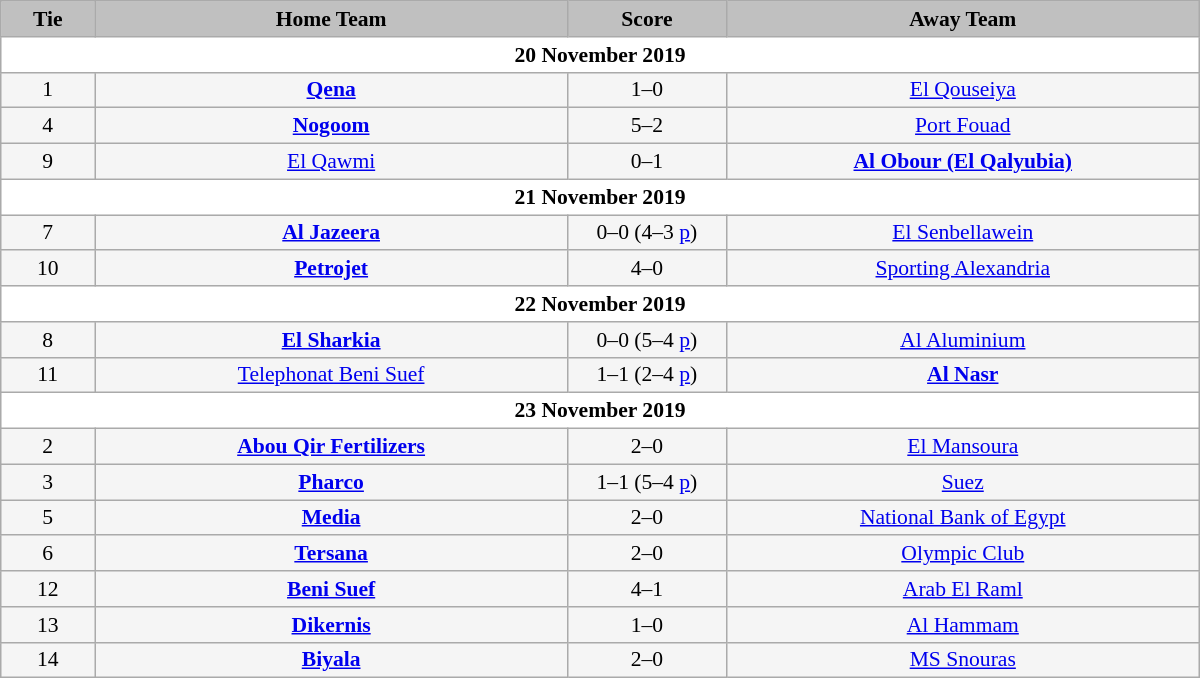<table class="wikitable" style="width: 800px; height:50px; background:WhiteSmoke; text-align:center; font-size:90%">
<tr>
<td scope="col" style="width:  7.25%; background:silver;"><strong>Tie</strong></td>
<td scope="col" style="width: 36.50%; background:silver;"><strong>Home Team</strong></td>
<td scope="col" style="width: 12.25%; background:silver;"><strong>Score</strong></td>
<td scope="col" style="width: 36.50%; background:silver;"><strong>Away Team</strong></td>
</tr>
<tr>
<td colspan=4 style= background:White><strong>20 November 2019</strong></td>
</tr>
<tr>
<td>1</td>
<td><strong><a href='#'>Qena</a></strong></td>
<td>1–0</td>
<td><a href='#'>El Qouseiya</a></td>
</tr>
<tr>
<td>4</td>
<td><strong><a href='#'>Nogoom</a></strong></td>
<td>5–2</td>
<td><a href='#'>Port Fouad</a></td>
</tr>
<tr>
<td>9</td>
<td><a href='#'>El Qawmi</a></td>
<td>0–1</td>
<td><strong><a href='#'>Al Obour (El Qalyubia)</a></strong></td>
</tr>
<tr>
<td colspan=4 style= background:White><strong>21 November 2019</strong></td>
</tr>
<tr>
<td>7</td>
<td><strong><a href='#'>Al Jazeera</a></strong></td>
<td>0–0 (4–3 <a href='#'>p</a>)</td>
<td><a href='#'>El Senbellawein</a></td>
</tr>
<tr>
<td>10</td>
<td><strong><a href='#'>Petrojet</a></strong></td>
<td>4–0</td>
<td><a href='#'>Sporting Alexandria</a></td>
</tr>
<tr>
<td colspan=4 style= background:White><strong>22 November 2019</strong></td>
</tr>
<tr>
<td>8</td>
<td><strong><a href='#'>El Sharkia</a></strong></td>
<td>0–0 (5–4 <a href='#'>p</a>)</td>
<td><a href='#'>Al Aluminium</a></td>
</tr>
<tr>
<td>11</td>
<td><a href='#'>Telephonat Beni Suef</a></td>
<td>1–1 (2–4 <a href='#'>p</a>)</td>
<td><strong><a href='#'>Al Nasr</a></strong></td>
</tr>
<tr>
<td colspan=4 style= background:White><strong>23 November 2019</strong></td>
</tr>
<tr>
<td>2</td>
<td><strong><a href='#'>Abou Qir Fertilizers</a></strong></td>
<td>2–0</td>
<td><a href='#'>El Mansoura</a></td>
</tr>
<tr>
<td>3</td>
<td><strong><a href='#'>Pharco</a></strong></td>
<td>1–1 (5–4 <a href='#'>p</a>)</td>
<td><a href='#'>Suez</a></td>
</tr>
<tr>
<td>5</td>
<td><strong><a href='#'>Media</a></strong></td>
<td>2–0</td>
<td><a href='#'>National Bank of Egypt</a></td>
</tr>
<tr>
<td>6</td>
<td><strong><a href='#'>Tersana</a></strong></td>
<td>2–0</td>
<td><a href='#'>Olympic Club</a></td>
</tr>
<tr>
<td>12</td>
<td><strong><a href='#'>Beni Suef</a></strong></td>
<td>4–1</td>
<td><a href='#'>Arab El Raml</a></td>
</tr>
<tr>
<td>13</td>
<td><strong><a href='#'>Dikernis</a></strong></td>
<td>1–0</td>
<td><a href='#'>Al Hammam</a></td>
</tr>
<tr>
<td>14</td>
<td><strong><a href='#'>Biyala</a></strong></td>
<td>2–0</td>
<td><a href='#'>MS Snouras</a></td>
</tr>
</table>
